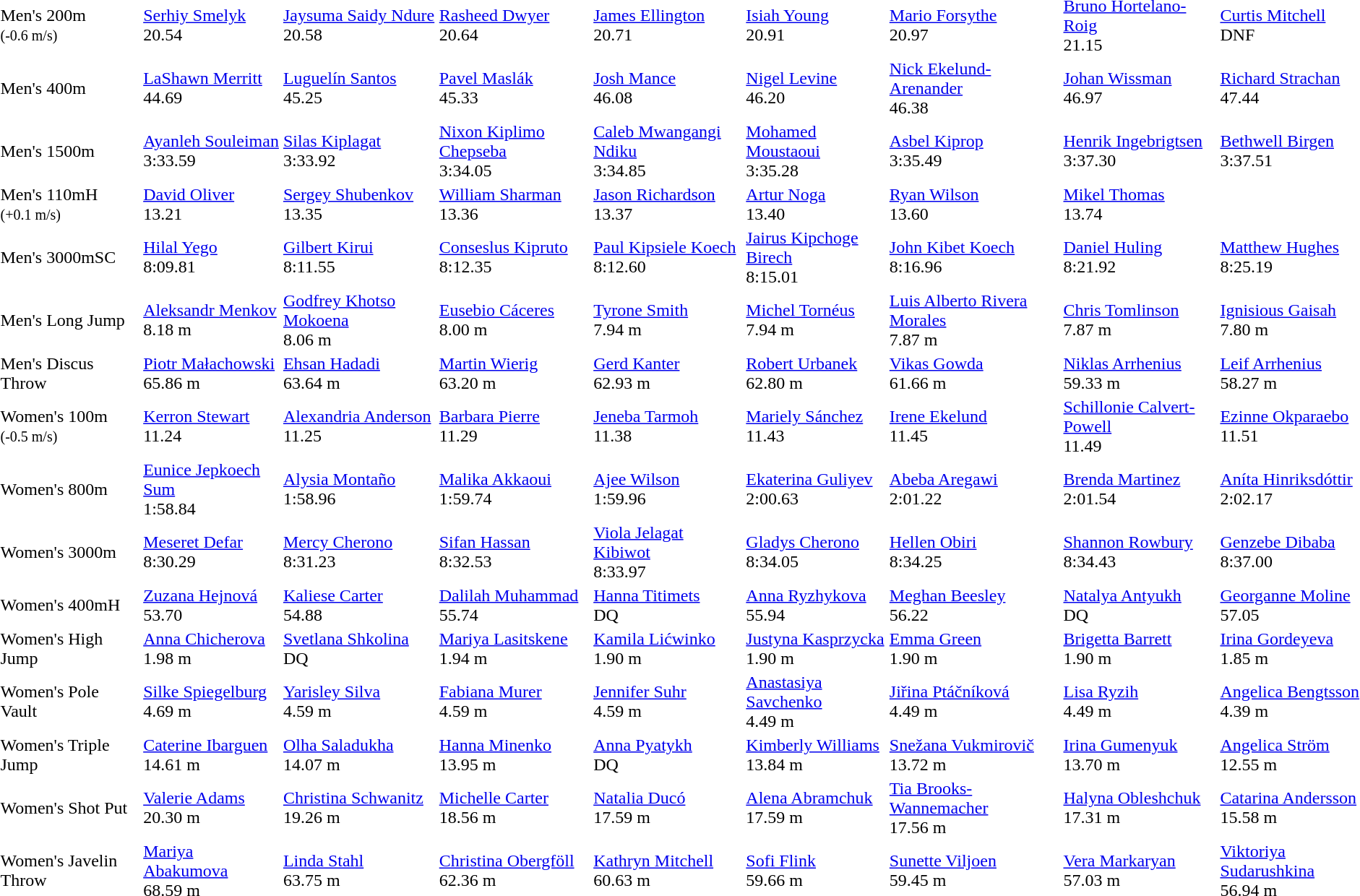<table>
<tr>
<td>Men's 200m<br><small>(-0.6 m/s)</small></td>
<td><a href='#'>Serhiy Smelyk</a><br>  20.54</td>
<td><a href='#'>Jaysuma Saidy Ndure</a><br>  20.58</td>
<td><a href='#'>Rasheed Dwyer</a><br>  20.64</td>
<td><a href='#'>James Ellington</a><br>  20.71</td>
<td><a href='#'>Isiah Young</a><br>  20.91</td>
<td><a href='#'>Mario Forsythe</a><br>  20.97</td>
<td><a href='#'>Bruno Hortelano-Roig</a><br>  21.15</td>
<td><a href='#'>Curtis Mitchell</a><br>  DNF</td>
</tr>
<tr>
<td>Men's 400m</td>
<td><a href='#'>LaShawn Merritt</a><br>  44.69</td>
<td><a href='#'>Luguelín Santos</a><br>  45.25</td>
<td><a href='#'>Pavel Maslák</a><br>  45.33</td>
<td><a href='#'>Josh Mance</a><br>  46.08</td>
<td><a href='#'>Nigel Levine</a><br>  46.20</td>
<td><a href='#'>Nick Ekelund-Arenander</a><br>  46.38</td>
<td><a href='#'>Johan Wissman</a><br>  46.97</td>
<td><a href='#'>Richard Strachan</a><br>  47.44</td>
</tr>
<tr>
<td>Men's 1500m</td>
<td><a href='#'>Ayanleh Souleiman</a><br>  3:33.59</td>
<td><a href='#'>Silas Kiplagat</a><br>  3:33.92</td>
<td><a href='#'>Nixon Kiplimo Chepseba</a><br>  3:34.05</td>
<td><a href='#'>Caleb Mwangangi Ndiku</a><br>  3:34.85</td>
<td><a href='#'>Mohamed Moustaoui</a><br>  3:35.28</td>
<td><a href='#'>Asbel Kiprop</a><br>  3:35.49</td>
<td><a href='#'>Henrik Ingebrigtsen</a><br>  3:37.30</td>
<td><a href='#'>Bethwell Birgen</a><br>  3:37.51</td>
</tr>
<tr>
<td>Men's 110mH<br><small>(+0.1 m/s)</small></td>
<td><a href='#'>David Oliver</a><br>  13.21</td>
<td><a href='#'>Sergey Shubenkov</a><br>  13.35</td>
<td><a href='#'>William Sharman</a><br>  13.36</td>
<td><a href='#'>Jason Richardson</a><br>  13.37</td>
<td><a href='#'>Artur Noga</a><br>  13.40</td>
<td><a href='#'>Ryan Wilson</a><br>  13.60</td>
<td><a href='#'>Mikel Thomas</a><br>  13.74</td>
</tr>
<tr>
<td>Men's 3000mSC</td>
<td><a href='#'>Hilal Yego</a><br>  8:09.81</td>
<td><a href='#'>Gilbert Kirui</a><br>  8:11.55</td>
<td><a href='#'>Conseslus Kipruto</a><br>  8:12.35</td>
<td><a href='#'>Paul Kipsiele Koech</a><br>  8:12.60</td>
<td><a href='#'>Jairus Kipchoge Birech</a><br>  8:15.01</td>
<td><a href='#'>John Kibet Koech</a><br>  8:16.96</td>
<td><a href='#'>Daniel Huling</a><br>  8:21.92</td>
<td><a href='#'>Matthew Hughes</a><br>  8:25.19</td>
</tr>
<tr>
<td>Men's Long Jump</td>
<td><a href='#'>Aleksandr Menkov</a><br>  8.18 m</td>
<td><a href='#'>Godfrey Khotso Mokoena</a><br>  8.06 m</td>
<td><a href='#'>Eusebio Cáceres</a><br>  8.00 m</td>
<td><a href='#'>Tyrone Smith</a><br>  7.94 m</td>
<td><a href='#'>Michel Tornéus</a><br>  7.94 m</td>
<td><a href='#'>Luis Alberto Rivera Morales</a><br>  7.87 m</td>
<td><a href='#'>Chris Tomlinson</a><br>  7.87 m</td>
<td><a href='#'>Ignisious Gaisah</a><br>  7.80 m</td>
</tr>
<tr>
<td>Men's Discus Throw</td>
<td><a href='#'>Piotr Małachowski</a><br>  65.86 m</td>
<td><a href='#'>Ehsan Hadadi</a><br>  63.64 m</td>
<td><a href='#'>Martin Wierig</a><br>  63.20 m</td>
<td><a href='#'>Gerd Kanter</a><br>  62.93 m</td>
<td><a href='#'>Robert Urbanek</a><br>  62.80 m</td>
<td><a href='#'>Vikas Gowda</a><br>  61.66 m</td>
<td><a href='#'>Niklas Arrhenius</a><br>  59.33 m</td>
<td><a href='#'>Leif Arrhenius</a><br>  58.27 m</td>
</tr>
<tr>
<td>Women's 100m<br><small>(-0.5 m/s)</small></td>
<td><a href='#'>Kerron Stewart</a><br>  11.24</td>
<td><a href='#'>Alexandria Anderson</a><br>  11.25</td>
<td><a href='#'>Barbara Pierre</a><br>  11.29</td>
<td><a href='#'>Jeneba Tarmoh</a><br>  11.38</td>
<td><a href='#'>Mariely Sánchez</a><br>  11.43</td>
<td><a href='#'>Irene Ekelund</a><br>  11.45</td>
<td><a href='#'>Schillonie Calvert-Powell</a><br>  11.49</td>
<td><a href='#'>Ezinne Okparaebo</a><br>  11.51</td>
</tr>
<tr>
<td>Women's 800m</td>
<td><a href='#'>Eunice Jepkoech Sum</a><br>  1:58.84</td>
<td><a href='#'>Alysia Montaño</a><br>  1:58.96</td>
<td><a href='#'>Malika Akkaoui</a><br>  1:59.74</td>
<td><a href='#'>Ajee Wilson</a><br>  1:59.96</td>
<td><a href='#'>Ekaterina Guliyev</a><br>  2:00.63</td>
<td><a href='#'>Abeba Aregawi</a><br>  2:01.22</td>
<td><a href='#'>Brenda Martinez</a><br>  2:01.54</td>
<td><a href='#'>Aníta Hinriksdóttir</a><br>  2:02.17</td>
</tr>
<tr>
<td>Women's 3000m</td>
<td><a href='#'>Meseret Defar</a><br>  8:30.29</td>
<td><a href='#'>Mercy Cherono</a><br>  8:31.23</td>
<td><a href='#'>Sifan Hassan</a><br>  8:32.53</td>
<td><a href='#'>Viola Jelagat Kibiwot</a><br>  8:33.97</td>
<td><a href='#'>Gladys Cherono</a><br>  8:34.05</td>
<td><a href='#'>Hellen Obiri</a><br>  8:34.25</td>
<td><a href='#'>Shannon Rowbury</a><br>  8:34.43</td>
<td><a href='#'>Genzebe Dibaba</a><br>  8:37.00</td>
</tr>
<tr>
<td>Women's 400mH</td>
<td><a href='#'>Zuzana Hejnová</a><br>  53.70</td>
<td><a href='#'>Kaliese Carter</a><br>  54.88</td>
<td><a href='#'>Dalilah Muhammad</a><br>  55.74</td>
<td><a href='#'>Hanna Titimets</a><br>  DQ</td>
<td><a href='#'>Anna Ryzhykova</a><br>  55.94</td>
<td><a href='#'>Meghan Beesley</a><br>  56.22</td>
<td><a href='#'>Natalya Antyukh</a><br>  DQ</td>
<td><a href='#'>Georganne Moline</a><br>  57.05</td>
</tr>
<tr>
<td>Women's High Jump</td>
<td><a href='#'>Anna Chicherova</a><br>  1.98 m</td>
<td><a href='#'>Svetlana Shkolina</a><br>  DQ</td>
<td><a href='#'>Mariya Lasitskene</a><br>  1.94 m</td>
<td><a href='#'>Kamila Lićwinko</a><br>  1.90 m</td>
<td><a href='#'>Justyna Kasprzycka</a><br>  1.90 m</td>
<td><a href='#'>Emma Green</a><br>  1.90 m</td>
<td><a href='#'>Brigetta Barrett</a><br>  1.90 m</td>
<td><a href='#'>Irina Gordeyeva</a><br>  1.85 m</td>
</tr>
<tr>
<td>Women's Pole Vault</td>
<td><a href='#'>Silke Spiegelburg</a><br>  4.69 m</td>
<td><a href='#'>Yarisley Silva</a><br>  4.59 m</td>
<td><a href='#'>Fabiana Murer</a><br>  4.59 m</td>
<td><a href='#'>Jennifer Suhr</a><br>  4.59 m</td>
<td><a href='#'>Anastasiya Savchenko</a><br>  4.49 m</td>
<td><a href='#'>Jiřina Ptáčníková</a><br>  4.49 m</td>
<td><a href='#'>Lisa Ryzih</a><br>  4.49 m</td>
<td><a href='#'>Angelica Bengtsson</a><br>  4.39 m</td>
</tr>
<tr>
<td>Women's Triple Jump</td>
<td><a href='#'>Caterine Ibarguen</a><br>  14.61 m</td>
<td><a href='#'>Olha Saladukha</a><br>  14.07 m</td>
<td><a href='#'>Hanna Minenko</a><br>  13.95 m</td>
<td><a href='#'>Anna Pyatykh</a><br>  DQ</td>
<td><a href='#'>Kimberly Williams</a><br>  13.84 m</td>
<td><a href='#'>Snežana Vukmirovič</a><br>  13.72 m</td>
<td><a href='#'>Irina Gumenyuk</a><br>  13.70 m</td>
<td><a href='#'>Angelica Ström</a><br>  12.55 m</td>
</tr>
<tr>
<td>Women's Shot Put</td>
<td><a href='#'>Valerie Adams</a><br>  20.30 m</td>
<td><a href='#'>Christina Schwanitz</a><br>  19.26 m</td>
<td><a href='#'>Michelle Carter</a><br>  18.56 m</td>
<td><a href='#'>Natalia Ducó</a><br>  17.59 m</td>
<td><a href='#'>Alena Abramchuk</a><br>  17.59 m</td>
<td><a href='#'>Tia Brooks-Wannemacher</a><br>  17.56 m</td>
<td><a href='#'>Halyna Obleshchuk</a><br>  17.31 m</td>
<td><a href='#'>Catarina Andersson</a><br>  15.58 m</td>
</tr>
<tr>
<td>Women's Javelin Throw</td>
<td><a href='#'>Mariya Abakumova</a><br>  68.59 m</td>
<td><a href='#'>Linda Stahl</a><br>  63.75 m</td>
<td><a href='#'>Christina Obergföll</a><br>  62.36 m</td>
<td><a href='#'>Kathryn Mitchell</a><br>  60.63 m</td>
<td><a href='#'>Sofi Flink</a><br>  59.66 m</td>
<td><a href='#'>Sunette Viljoen</a><br>  59.45 m</td>
<td><a href='#'>Vera Markaryan</a><br>  57.03 m</td>
<td><a href='#'>Viktoriya Sudarushkina</a><br>  56.94 m</td>
</tr>
</table>
